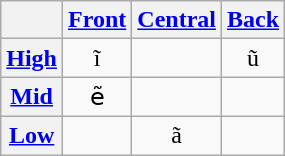<table class="wikitable" style="text-align:center">
<tr>
<th></th>
<th><a href='#'>Front</a></th>
<th><a href='#'>Central</a></th>
<th><a href='#'>Back</a></th>
</tr>
<tr>
<th><a href='#'>High</a></th>
<td>ĩ</td>
<td></td>
<td>ũ</td>
</tr>
<tr>
<th><a href='#'>Mid</a></th>
<td>ẽ</td>
<td></td>
<td></td>
</tr>
<tr>
<th><a href='#'>Low</a></th>
<td></td>
<td>ã</td>
<td></td>
</tr>
</table>
